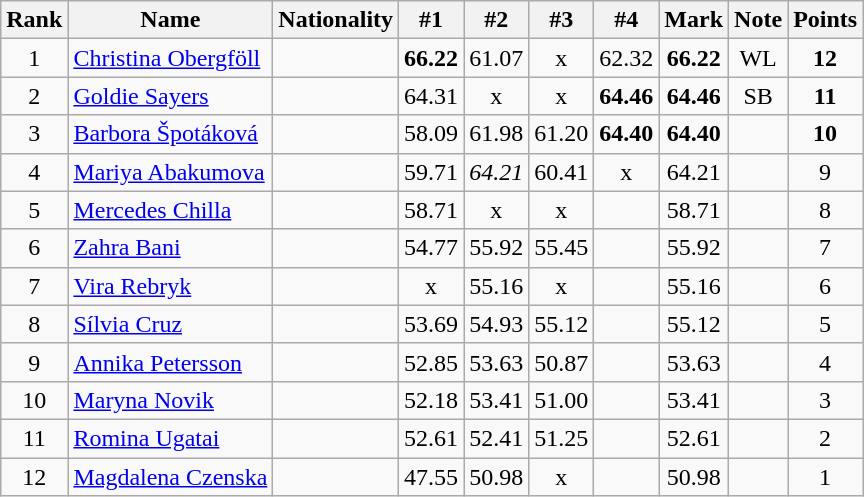<table class="wikitable sortable" style="text-align:center">
<tr>
<th>Rank</th>
<th>Name</th>
<th>Nationality</th>
<th>#1</th>
<th>#2</th>
<th>#3</th>
<th>#4</th>
<th>Mark</th>
<th>Note</th>
<th>Points</th>
</tr>
<tr>
<td>1</td>
<td align=left><a href='#'>Christina Obergföll</a></td>
<td align=left></td>
<td><strong>66.22</strong></td>
<td>61.07</td>
<td>x</td>
<td>62.32</td>
<td><strong>66.22</strong></td>
<td>WL</td>
<td><strong>12</strong></td>
</tr>
<tr>
<td>2</td>
<td align=left><a href='#'>Goldie Sayers</a></td>
<td align=left></td>
<td>64.31</td>
<td>x</td>
<td>x</td>
<td><strong>64.46</strong></td>
<td><strong>64.46</strong></td>
<td>SB</td>
<td><strong>11</strong></td>
</tr>
<tr>
<td>3</td>
<td align=left><a href='#'>Barbora Špotáková</a></td>
<td align=left></td>
<td>58.09</td>
<td>61.98</td>
<td>61.20</td>
<td><strong>64.40</strong></td>
<td><strong>64.40</strong></td>
<td></td>
<td><strong>10</strong></td>
</tr>
<tr>
<td>4</td>
<td align=left><a href='#'>Mariya Abakumova</a></td>
<td align=left></td>
<td>59.71</td>
<td><em>64.21<strong></td>
<td>60.41</td>
<td>x</td>
<td></strong>64.21<strong></td>
<td></td>
<td></strong>9<strong></td>
</tr>
<tr>
<td>5</td>
<td align=left><a href='#'>Mercedes Chilla</a></td>
<td align=left></td>
<td></strong>58.71<strong></td>
<td>x</td>
<td>x</td>
<td></td>
<td></strong>58.71<strong></td>
<td></td>
<td></strong>8<strong></td>
</tr>
<tr>
<td>6</td>
<td align=left><a href='#'>Zahra Bani</a></td>
<td align=left></td>
<td>54.77</td>
<td></strong>55.92<strong></td>
<td>55.45</td>
<td></td>
<td></strong>55.92<strong></td>
<td></td>
<td></strong>7<strong></td>
</tr>
<tr>
<td>7</td>
<td align=left><a href='#'>Vira Rebryk</a></td>
<td align=left></td>
<td>x</td>
<td></strong>55.16<strong></td>
<td>x</td>
<td></td>
<td></strong>55.16<strong></td>
<td></td>
<td></strong>6<strong></td>
</tr>
<tr>
<td>8</td>
<td align=left><a href='#'>Sílvia Cruz</a></td>
<td align=left></td>
<td>53.69</td>
<td>54.93</td>
<td></strong>55.12<strong></td>
<td></td>
<td></strong>55.12<strong></td>
<td></td>
<td></strong>5<strong></td>
</tr>
<tr>
<td>9</td>
<td align=left><a href='#'>Annika Petersson</a></td>
<td align=left></td>
<td>52.85</td>
<td></strong>53.63<strong></td>
<td>50.87</td>
<td></td>
<td></strong>53.63<strong></td>
<td></td>
<td></strong>4<strong></td>
</tr>
<tr>
<td>10</td>
<td align=left><a href='#'>Maryna Novik</a></td>
<td align=left></td>
<td>52.18</td>
<td></strong>53.41<strong></td>
<td>51.00</td>
<td></td>
<td></strong>53.41<strong></td>
<td></td>
<td></strong>3<strong></td>
</tr>
<tr>
<td>11</td>
<td align=left><a href='#'>Romina Ugatai</a></td>
<td align=left></td>
<td></strong>52.61<strong></td>
<td>52.41</td>
<td>51.25</td>
<td></td>
<td></strong>52.61<strong></td>
<td></td>
<td></strong>2<strong></td>
</tr>
<tr>
<td>12</td>
<td align=left><a href='#'>Magdalena Czenska</a></td>
<td align=left></td>
<td>47.55</td>
<td></strong>50.98<strong></td>
<td>x</td>
<td></td>
<td></strong>50.98<strong></td>
<td></td>
<td></strong>1<strong></td>
</tr>
</table>
